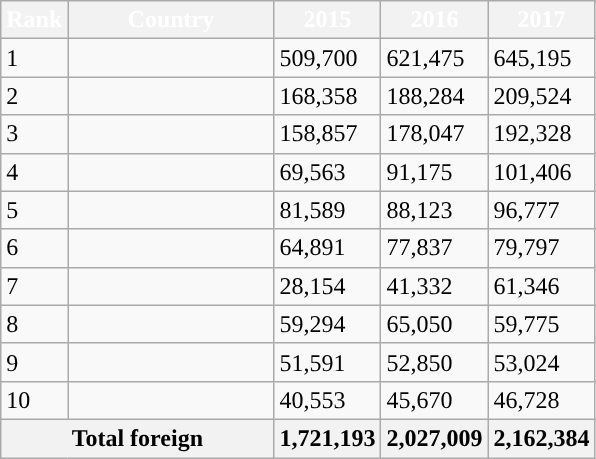<table class="wikitable">
<tr style="color:white;">
<th style="width:5px;">Rank</th>
<th style="width:130px;">Country</th>
<th style="width:50px;">2015</th>
<th style="width:50px;">2016</th>
<th style="width:50px;">2017</th>
</tr>
<tr>
<td>1</td>
<td></td>
<td>509,700</td>
<td>621,475</td>
<td>645,195</td>
</tr>
<tr>
<td>2</td>
<td></td>
<td>168,358</td>
<td>188,284</td>
<td>209,524</td>
</tr>
<tr>
<td>3</td>
<td></td>
<td>158,857</td>
<td>178,047</td>
<td>192,328</td>
</tr>
<tr>
<td>4</td>
<td></td>
<td>69,563</td>
<td>91,175</td>
<td>101,406</td>
</tr>
<tr>
<td>5</td>
<td></td>
<td>81,589</td>
<td>88,123</td>
<td>96,777</td>
</tr>
<tr>
<td>6</td>
<td></td>
<td>64,891</td>
<td>77,837</td>
<td>79,797</td>
</tr>
<tr>
<td>7</td>
<td></td>
<td>28,154</td>
<td>41,332</td>
<td>61,346</td>
</tr>
<tr>
<td>8</td>
<td></td>
<td>59,294</td>
<td>65,050</td>
<td>59,775</td>
</tr>
<tr>
<td>9</td>
<td></td>
<td>51,591</td>
<td>52,850</td>
<td>53,024</td>
</tr>
<tr>
<td>10</td>
<td></td>
<td>40,553</td>
<td>45,670</td>
<td>46,728</td>
</tr>
<tr>
<th colspan="2">Total foreign</th>
<th>1,721,193</th>
<th>2,027,009</th>
<th>2,162,384</th>
</tr>
</table>
